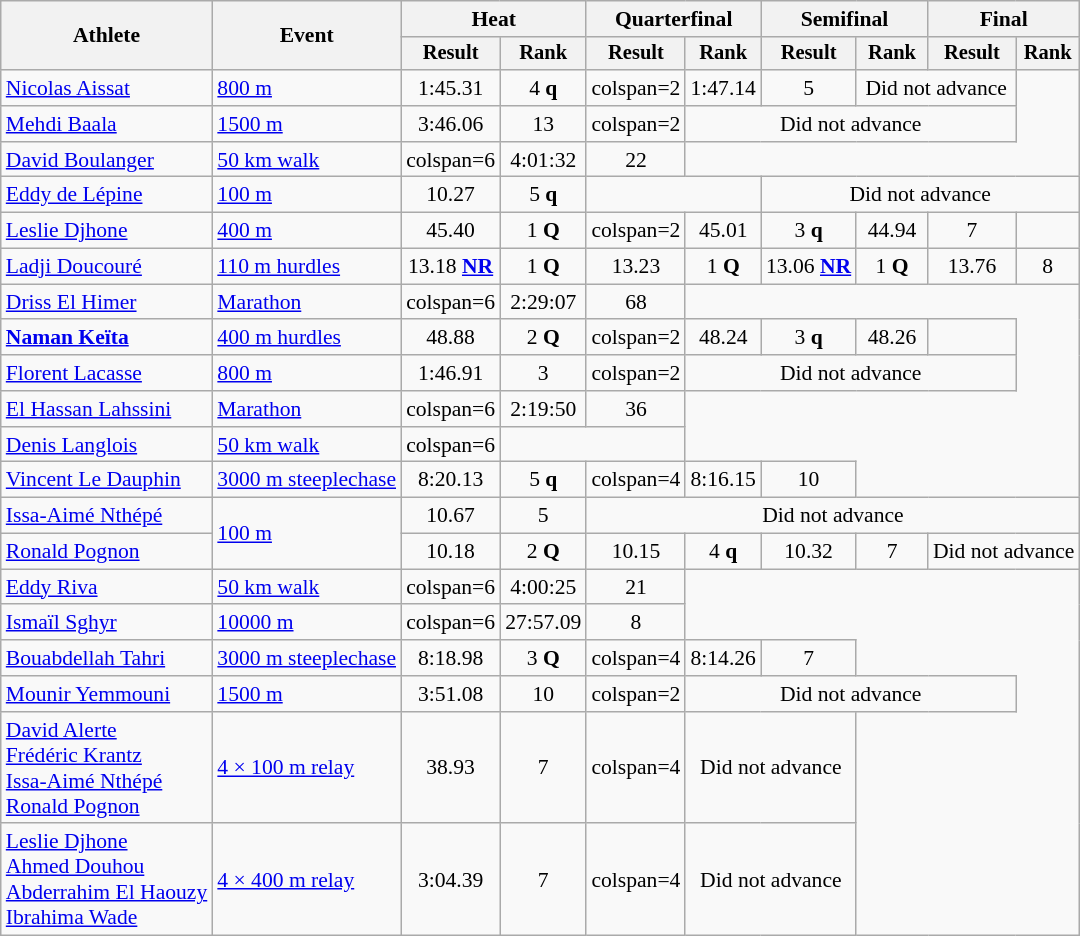<table class=wikitable style="font-size:90%">
<tr>
<th rowspan="2">Athlete</th>
<th rowspan="2">Event</th>
<th colspan="2">Heat</th>
<th colspan="2">Quarterfinal</th>
<th colspan="2">Semifinal</th>
<th colspan="2">Final</th>
</tr>
<tr style="font-size:95%">
<th>Result</th>
<th>Rank</th>
<th>Result</th>
<th>Rank</th>
<th>Result</th>
<th>Rank</th>
<th>Result</th>
<th>Rank</th>
</tr>
<tr align=center>
<td align=left><a href='#'>Nicolas Aissat</a></td>
<td align=left><a href='#'>800 m</a></td>
<td>1:45.31</td>
<td>4 <strong>q</strong></td>
<td>colspan=2 </td>
<td>1:47.14</td>
<td>5</td>
<td colspan=2>Did not advance</td>
</tr>
<tr align=center>
<td align=left><a href='#'>Mehdi Baala</a></td>
<td align=left><a href='#'>1500 m</a></td>
<td>3:46.06</td>
<td>13</td>
<td>colspan=2 </td>
<td colspan=4>Did not advance</td>
</tr>
<tr align=center>
<td align=left><a href='#'>David Boulanger</a></td>
<td align=left><a href='#'>50 km walk</a></td>
<td>colspan=6 </td>
<td>4:01:32</td>
<td>22</td>
</tr>
<tr align=center>
<td align=left><a href='#'>Eddy de Lépine</a></td>
<td align=left><a href='#'>100 m</a></td>
<td>10.27</td>
<td>5 <strong>q</strong></td>
<td colspan=2></td>
<td colspan=4>Did not advance</td>
</tr>
<tr align=center>
<td align=left><a href='#'>Leslie Djhone</a></td>
<td align=left><a href='#'>400 m</a></td>
<td>45.40</td>
<td>1 <strong>Q</strong></td>
<td>colspan=2 </td>
<td>45.01</td>
<td>3 <strong>q</strong></td>
<td>44.94</td>
<td>7</td>
</tr>
<tr align=center>
<td align=left><a href='#'>Ladji Doucouré</a></td>
<td align=left><a href='#'>110 m hurdles</a></td>
<td>13.18 <strong><a href='#'>NR</a></strong></td>
<td>1 <strong>Q</strong></td>
<td>13.23</td>
<td>1 <strong>Q</strong></td>
<td>13.06 <strong><a href='#'>NR</a></strong></td>
<td>1 <strong>Q</strong></td>
<td>13.76</td>
<td>8</td>
</tr>
<tr align=center>
<td align=left><a href='#'>Driss El Himer</a></td>
<td align=left><a href='#'>Marathon</a></td>
<td>colspan=6 </td>
<td>2:29:07</td>
<td>68</td>
</tr>
<tr align=center>
<td align=left><strong><a href='#'>Naman Keïta</a></strong></td>
<td align=left><a href='#'>400 m hurdles</a></td>
<td>48.88</td>
<td>2 <strong>Q</strong></td>
<td>colspan=2 </td>
<td>48.24</td>
<td>3 <strong>q</strong></td>
<td>48.26</td>
<td></td>
</tr>
<tr align=center>
<td align=left><a href='#'>Florent Lacasse</a></td>
<td align=left><a href='#'>800 m</a></td>
<td>1:46.91</td>
<td>3</td>
<td>colspan=2 </td>
<td colspan=4>Did not advance</td>
</tr>
<tr align=center>
<td align=left><a href='#'>El Hassan Lahssini</a></td>
<td align=left><a href='#'>Marathon</a></td>
<td>colspan=6 </td>
<td>2:19:50</td>
<td>36</td>
</tr>
<tr align=center>
<td align=left><a href='#'>Denis Langlois</a></td>
<td align=left><a href='#'>50 km walk</a></td>
<td>colspan=6 </td>
<td colspan=2></td>
</tr>
<tr align=center>
<td align=left><a href='#'>Vincent Le Dauphin</a></td>
<td align=left><a href='#'>3000 m steeplechase</a></td>
<td>8:20.13</td>
<td>5 <strong>q</strong></td>
<td>colspan=4 </td>
<td>8:16.15</td>
<td>10</td>
</tr>
<tr align=center>
<td align=left><a href='#'>Issa-Aimé Nthépé</a></td>
<td align=left rowspan=2><a href='#'>100 m</a></td>
<td>10.67</td>
<td>5</td>
<td colspan=6>Did not advance</td>
</tr>
<tr align=center>
<td align=left><a href='#'>Ronald Pognon</a></td>
<td>10.18</td>
<td>2 <strong>Q</strong></td>
<td>10.15</td>
<td>4 <strong>q</strong></td>
<td>10.32</td>
<td>7</td>
<td colspan=2>Did not advance</td>
</tr>
<tr align=center>
<td align=left><a href='#'>Eddy Riva</a></td>
<td align=left><a href='#'>50 km walk</a></td>
<td>colspan=6 </td>
<td>4:00:25</td>
<td>21</td>
</tr>
<tr align=center>
<td align=left><a href='#'>Ismaïl Sghyr</a></td>
<td align=left><a href='#'>10000 m</a></td>
<td>colspan=6 </td>
<td>27:57.09</td>
<td>8</td>
</tr>
<tr align=center>
<td align=left><a href='#'>Bouabdellah Tahri</a></td>
<td align=left><a href='#'>3000 m steeplechase</a></td>
<td>8:18.98</td>
<td>3 <strong>Q</strong></td>
<td>colspan=4 </td>
<td>8:14.26</td>
<td>7</td>
</tr>
<tr align=center>
<td align=left><a href='#'>Mounir Yemmouni</a></td>
<td align=left><a href='#'>1500 m</a></td>
<td>3:51.08</td>
<td>10</td>
<td>colspan=2 </td>
<td colspan=4>Did not advance</td>
</tr>
<tr align=center>
<td align=left><a href='#'>David Alerte</a><br><a href='#'>Frédéric Krantz</a><br><a href='#'>Issa-Aimé Nthépé</a><br><a href='#'>Ronald Pognon</a></td>
<td align=left><a href='#'>4 × 100 m relay</a></td>
<td>38.93</td>
<td>7</td>
<td>colspan=4 </td>
<td colspan=2>Did not advance</td>
</tr>
<tr align=center>
<td align=left><a href='#'>Leslie Djhone</a><br><a href='#'>Ahmed Douhou</a><br><a href='#'>Abderrahim El Haouzy</a><br><a href='#'>Ibrahima Wade</a></td>
<td align=left><a href='#'>4 × 400 m relay</a></td>
<td>3:04.39</td>
<td>7</td>
<td>colspan=4 </td>
<td colspan=2>Did not advance</td>
</tr>
</table>
